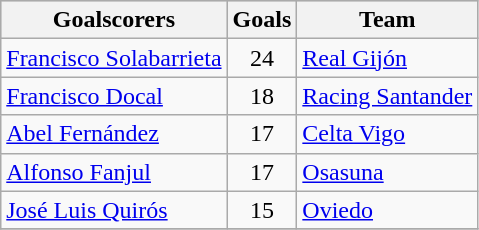<table class="wikitable sortable" class="wikitable">
<tr style="background:#ccc; text-align:center;">
<th>Goalscorers</th>
<th>Goals</th>
<th>Team</th>
</tr>
<tr>
<td> <a href='#'>Francisco Solabarrieta</a></td>
<td style="text-align:center;">24</td>
<td><a href='#'>Real Gijón</a></td>
</tr>
<tr>
<td> <a href='#'>Francisco Docal</a></td>
<td style="text-align:center;">18</td>
<td><a href='#'>Racing Santander</a></td>
</tr>
<tr>
<td> <a href='#'>Abel Fernández</a></td>
<td style="text-align:center;">17</td>
<td><a href='#'>Celta Vigo</a></td>
</tr>
<tr>
<td> <a href='#'>Alfonso Fanjul</a></td>
<td style="text-align:center;">17</td>
<td><a href='#'>Osasuna</a></td>
</tr>
<tr>
<td> <a href='#'>José Luis Quirós</a></td>
<td style="text-align:center;">15</td>
<td><a href='#'>Oviedo</a></td>
</tr>
<tr>
</tr>
</table>
